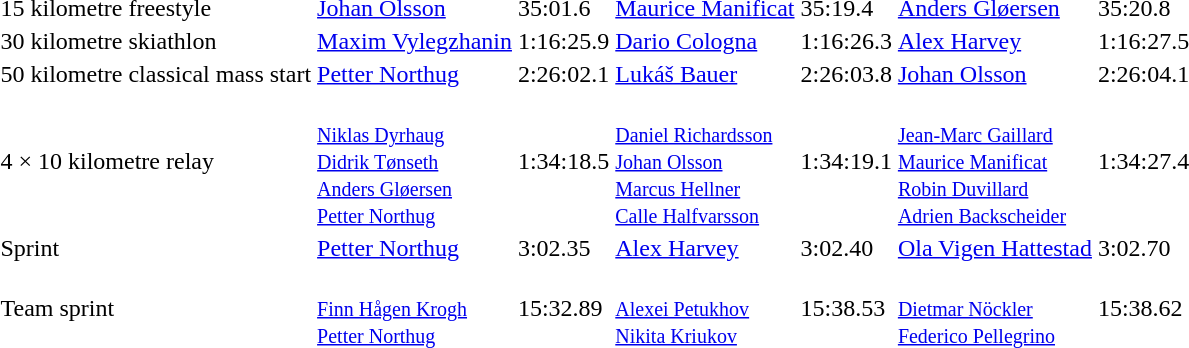<table>
<tr>
<td>15 kilometre freestyle<br></td>
<td><a href='#'>Johan Olsson</a><br></td>
<td>35:01.6</td>
<td><a href='#'>Maurice Manificat</a><br></td>
<td>35:19.4</td>
<td><a href='#'>Anders Gløersen</a><br></td>
<td>35:20.8</td>
</tr>
<tr>
<td>30 kilometre skiathlon<br></td>
<td><a href='#'>Maxim Vylegzhanin</a><br></td>
<td>1:16:25.9</td>
<td><a href='#'>Dario Cologna</a><br></td>
<td>1:16:26.3</td>
<td><a href='#'>Alex Harvey</a><br></td>
<td>1:16:27.5</td>
</tr>
<tr>
<td>50 kilometre classical mass start<br></td>
<td><a href='#'>Petter Northug</a><br></td>
<td>2:26:02.1</td>
<td><a href='#'>Lukáš Bauer</a><br></td>
<td>2:26:03.8</td>
<td><a href='#'>Johan Olsson</a><br></td>
<td>2:26:04.1</td>
</tr>
<tr>
<td>4 × 10 kilometre relay<br></td>
<td><br><small><a href='#'>Niklas Dyrhaug</a><br><a href='#'>Didrik Tønseth</a><br><a href='#'>Anders Gløersen</a><br><a href='#'>Petter Northug</a></small></td>
<td>1:34:18.5</td>
<td><br><small><a href='#'>Daniel Richardsson</a><br><a href='#'>Johan Olsson</a><br><a href='#'>Marcus Hellner</a><br><a href='#'>Calle Halfvarsson</a></small></td>
<td>1:34:19.1</td>
<td><br><small><a href='#'>Jean-Marc Gaillard</a><br><a href='#'>Maurice Manificat</a><br><a href='#'>Robin Duvillard</a><br><a href='#'>Adrien Backscheider</a></small></td>
<td>1:34:27.4</td>
</tr>
<tr>
<td>Sprint<br></td>
<td><a href='#'>Petter Northug</a><br></td>
<td>3:02.35</td>
<td><a href='#'>Alex Harvey</a><br></td>
<td>3:02.40</td>
<td><a href='#'>Ola Vigen Hattestad</a><br></td>
<td>3:02.70</td>
</tr>
<tr>
<td>Team sprint<br></td>
<td><br><small><a href='#'>Finn Hågen Krogh</a><br><a href='#'>Petter Northug</a></small></td>
<td>15:32.89</td>
<td><br><small><a href='#'>Alexei Petukhov</a><br><a href='#'>Nikita Kriukov</a></small></td>
<td>15:38.53</td>
<td><br><small><a href='#'>Dietmar Nöckler</a><br><a href='#'>Federico Pellegrino</a></small></td>
<td>15:38.62</td>
</tr>
</table>
